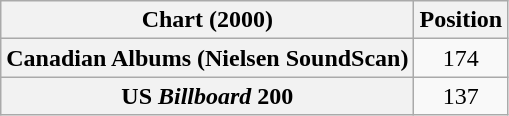<table class="wikitable plainrowheaders" style="text-align:center">
<tr>
<th>Chart (2000)</th>
<th>Position</th>
</tr>
<tr>
<th scope="row">Canadian Albums (Nielsen SoundScan)</th>
<td>174</td>
</tr>
<tr>
<th scope="row">US <em>Billboard</em> 200</th>
<td>137</td>
</tr>
</table>
